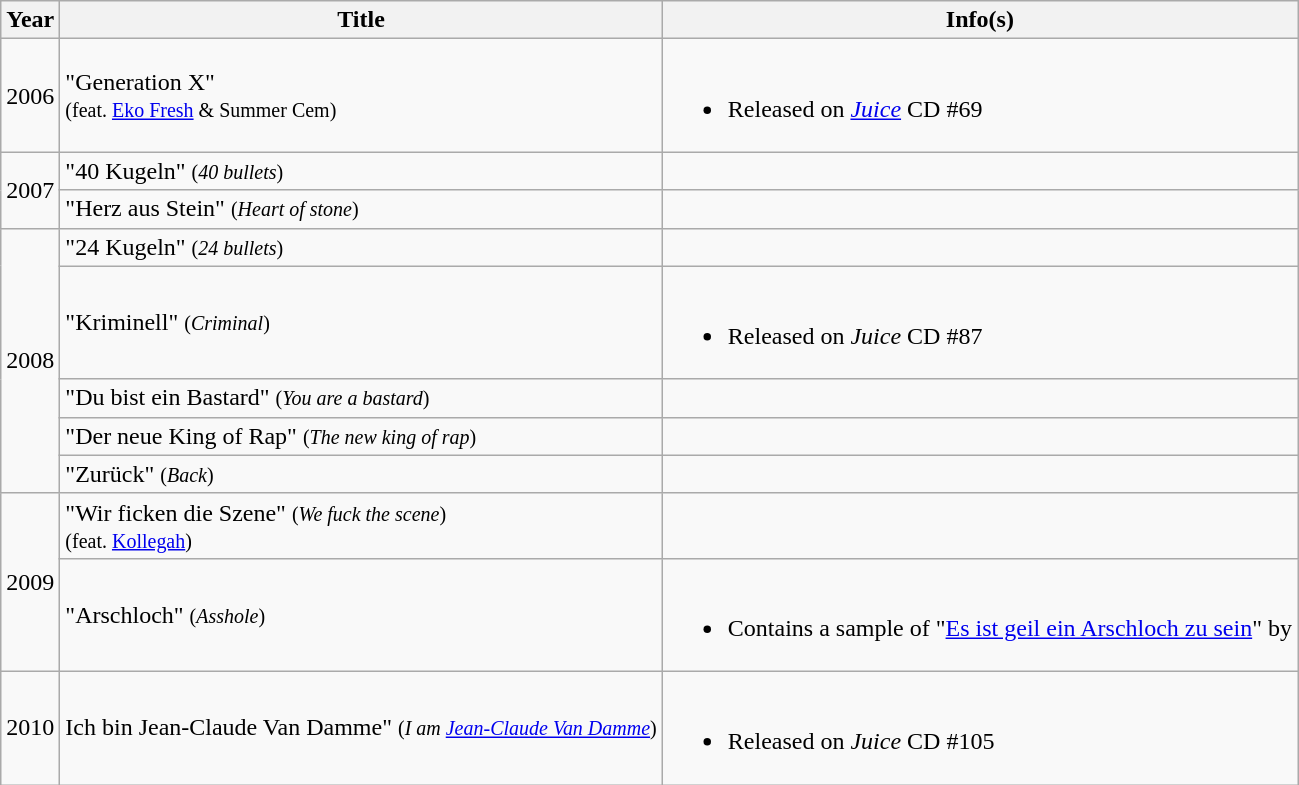<table class="wikitable">
<tr>
<th>Year</th>
<th>Title</th>
<th>Info(s)</th>
</tr>
<tr>
<td>2006</td>
<td>"Generation X"<br><small>(feat. <a href='#'>Eko Fresh</a> & Summer Cem)</small></td>
<td><br><ul><li>Released on <em><a href='#'>Juice</a></em> CD #69</li></ul></td>
</tr>
<tr>
<td rowspan="2">2007</td>
<td>"40 Kugeln" <small>(<em>40 bullets</em>)</small></td>
<td></td>
</tr>
<tr>
<td>"Herz aus Stein" <small>(<em>Heart of stone</em>)</small></td>
<td></td>
</tr>
<tr>
<td rowspan="5">2008</td>
<td>"24 Kugeln" <small>(<em>24 bullets</em>)</small></td>
<td></td>
</tr>
<tr>
<td>"Kriminell" <small>(<em>Criminal</em>)</small></td>
<td><br><ul><li>Released on <em>Juice</em> CD #87</li></ul></td>
</tr>
<tr>
<td>"Du bist ein Bastard" <small>(<em>You are a bastard</em>)</small></td>
<td></td>
</tr>
<tr>
<td>"Der neue King of Rap" <small>(<em>The new king of rap</em>)</small></td>
<td></td>
</tr>
<tr>
<td>"Zurück" <small>(<em>Back</em>)</small></td>
<td></td>
</tr>
<tr>
<td rowspan="2">2009</td>
<td>"Wir ficken die Szene" <small>(<em>We fuck the scene</em>)</small><br><small>(feat. <a href='#'>Kollegah</a>)</small></td>
<td></td>
</tr>
<tr>
<td>"Arschloch" <small>(<em>Asshole</em>)</small></td>
<td><br><ul><li>Contains a sample of "<a href='#'>Es ist geil ein Arschloch zu sein</a>" by </li></ul></td>
</tr>
<tr>
<td>2010</td>
<td>Ich bin Jean-Claude Van Damme" <small>(<em>I am <a href='#'>Jean-Claude Van Damme</a></em>)</small></td>
<td><br><ul><li>Released on <em>Juice</em> CD #105</li></ul></td>
</tr>
</table>
